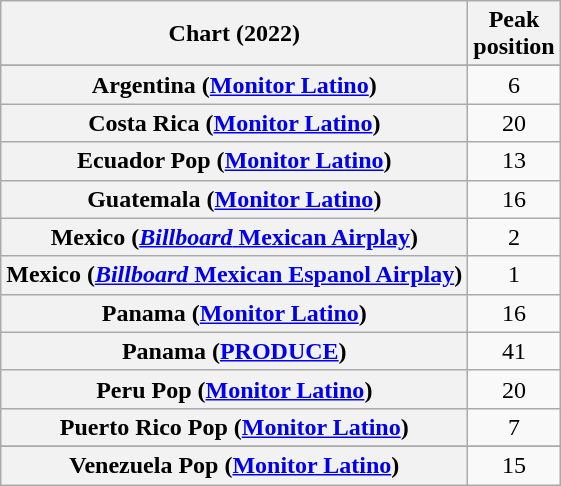<table class="wikitable sortable plainrowheaders" style="text-align:center">
<tr>
<th scope="col">Chart (2022)</th>
<th scope="col">Peak<br> position</th>
</tr>
<tr>
</tr>
<tr>
<th scope="row">Argentina (<a href='#'>Monitor Latino</a>)</th>
<td>6</td>
</tr>
<tr>
<th scope="row">Costa Rica (<a href='#'>Monitor Latino</a>)</th>
<td>20</td>
</tr>
<tr>
<th scope="row">Ecuador Pop (<a href='#'>Monitor Latino</a>)</th>
<td>13</td>
</tr>
<tr>
<th scope="row">Guatemala (<a href='#'>Monitor Latino</a>)</th>
<td>16</td>
</tr>
<tr>
<th scope="row">Mexico (<a href='#'><em>Billboard</em> Mexican Airplay</a>)</th>
<td>2</td>
</tr>
<tr>
<th scope="row">Mexico (<a href='#'><em>Billboard</em> Mexican Espanol Airplay</a>)</th>
<td>1</td>
</tr>
<tr>
<th scope="row">Panama (<a href='#'>Monitor Latino</a>)</th>
<td>16</td>
</tr>
<tr>
<th scope="row">Panama (<a href='#'>PRODUCE</a>)</th>
<td>41</td>
</tr>
<tr>
<th scope="row">Peru Pop (<a href='#'>Monitor Latino</a>)</th>
<td>20</td>
</tr>
<tr>
<th scope="row">Puerto Rico Pop (<a href='#'>Monitor Latino</a>)</th>
<td>7</td>
</tr>
<tr>
</tr>
<tr>
</tr>
<tr>
</tr>
<tr>
<th scope="row">Venezuela Pop (<a href='#'>Monitor Latino</a>)</th>
<td>15</td>
</tr>
</table>
